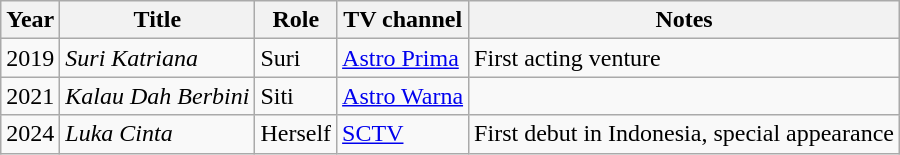<table class="wikitable">
<tr>
<th>Year</th>
<th>Title</th>
<th>Role</th>
<th>TV channel</th>
<th>Notes</th>
</tr>
<tr>
<td>2019</td>
<td><em>Suri Katriana</em></td>
<td>Suri</td>
<td><a href='#'>Astro Prima</a></td>
<td>First acting venture</td>
</tr>
<tr>
<td>2021</td>
<td><em>Kalau Dah Berbini</em></td>
<td>Siti</td>
<td><a href='#'>Astro Warna</a></td>
<td></td>
</tr>
<tr>
<td>2024</td>
<td><em>Luka Cinta</em></td>
<td>Herself</td>
<td><a href='#'>SCTV</a></td>
<td>First debut in Indonesia, special appearance</td>
</tr>
</table>
